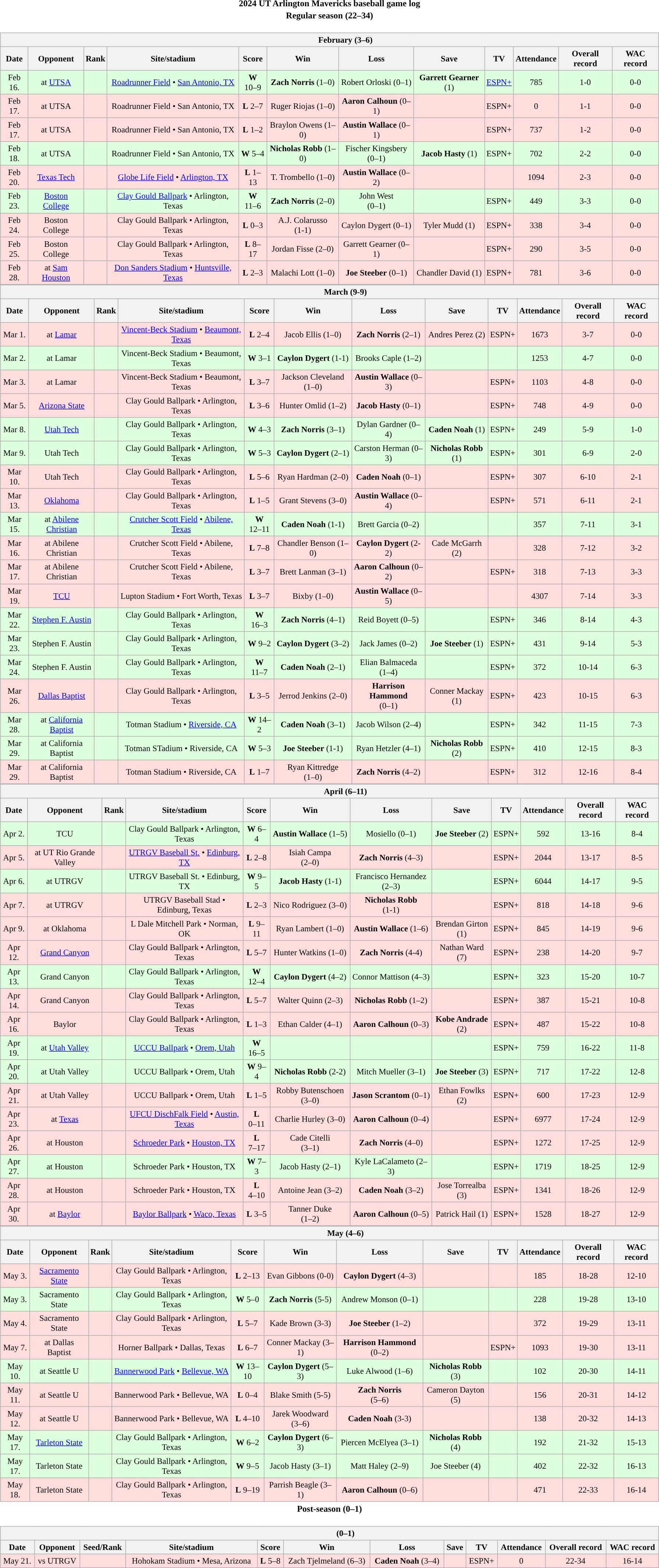<table class="toccolours" width="95%" style="clear:both; margin:1.5em auto; text-align:center;">
<tr>
<th colspan="2">2024 UT Arlington Mavericks baseball game log</th>
</tr>
<tr>
<th colspan="2">Regular season (22–34)</th>
</tr>
<tr valign="top">
<td><br><table class="wikitable collapsible" style="margin:auto; width:100%; text-align:center; font-size:95%">
<tr>
<th colspan="12" style="padding-left:4em;">February (3–6)</th>
</tr>
<tr>
<th>Date</th>
<th>Opponent</th>
<th>Rank</th>
<th>Site/stadium</th>
<th>Score</th>
<th>Win</th>
<th>Loss</th>
<th>Save</th>
<th>TV</th>
<th>Attendance</th>
<th>Overall record</th>
<th>WAC record</th>
</tr>
<tr align='center' bgcolor='#ddffdd'>
<td>Feb 16.</td>
<td>at <a href='#'>UTSA</a></td>
<td></td>
<td><a href='#'>Roadrunner Field</a> • <a href='#'>San Antonio, TX</a></td>
<td><strong>W</strong><br>10–9</td>
<td><strong>Zach Norris</strong> (1–0)</td>
<td>Robert Orloski (0–1)</td>
<td><strong>Garrett Gearner</strong> (1)</td>
<td><a href='#'>ESPN+</a></td>
<td>785</td>
<td>1-0</td>
<td>0-0</td>
</tr>
<tr align='center' bgcolor='#ffdddd'>
<td>Feb 17.</td>
<td>at UTSA</td>
<td></td>
<td>Roadrunner Field • San Antonio, TX</td>
<td><strong>L</strong> 2–7</td>
<td>Ruger Riojas (1–0)</td>
<td><strong>Aaron Calhoun</strong> (0–1)</td>
<td></td>
<td>ESPN+</td>
<td>0</td>
<td>1-1</td>
<td>0-0</td>
</tr>
<tr align='center' bgcolor='#ffdddd'>
<td>Feb 17.</td>
<td>at UTSA</td>
<td></td>
<td>Roadrunner Field • San Antonio, TX</td>
<td><strong>L</strong> 1–2</td>
<td>Braylon Owens (1–0)</td>
<td><strong>Austin Wallace</strong> (0–1)</td>
<td></td>
<td>ESPN+</td>
<td>737</td>
<td>1-2</td>
<td>0-0</td>
</tr>
<tr align='center' bgcolor='#ddffdd'>
<td>Feb 18.</td>
<td>at UTSA</td>
<td></td>
<td>Roadrunner Field • San Antonio, TX</td>
<td><strong>W</strong> 5–4</td>
<td><strong>Nicholas Robb</strong> (1–0)</td>
<td>Fischer Kingsbery<br>(0–1)</td>
<td><strong>Jacob Hasty</strong> (1)</td>
<td>ESPN+</td>
<td>702</td>
<td>2-2</td>
<td>0-0</td>
</tr>
<tr align='center' bgcolor='#ffdddd'>
<td>Feb 20.</td>
<td><a href='#'>Texas Tech</a></td>
<td></td>
<td><a href='#'>Globe Life Field</a> • <a href='#'>Arlington, TX</a></td>
<td><strong>L</strong> 1–13</td>
<td>T. Trombello (1–0)</td>
<td><strong>Austin Wallace</strong> (0–2)</td>
<td></td>
<td></td>
<td>1094</td>
<td>2-3</td>
<td>0-0</td>
</tr>
<tr align='center' bgcolor='#ddffdd'>
<td>Feb 23.</td>
<td><a href='#'>Boston College</a></td>
<td></td>
<td><a href='#'>Clay Gould Ballpark</a> • Arlington, Texas</td>
<td><strong>W</strong><br>11–6</td>
<td><strong>Zach Norris</strong> (2–0)</td>
<td>John West<br>(0–1)</td>
<td></td>
<td>ESPN+</td>
<td>449</td>
<td>3-3</td>
<td>0-0</td>
</tr>
<tr align='center' bgcolor='#ffdddd'>
<td>Feb 24.</td>
<td>Boston College</td>
<td></td>
<td>Clay Gould Ballpark • Arlington, Texas</td>
<td><strong>L</strong> 0–3</td>
<td>A.J. Colarusso<br>(1-1)</td>
<td>Caylon Dygert (0–1)</td>
<td>Tyler Mudd (1)</td>
<td>ESPN+</td>
<td>338</td>
<td>3-4</td>
<td>0-0</td>
</tr>
<tr align='center' bgcolor='#ffdddd'>
<td>Feb 25.</td>
<td>Boston College</td>
<td></td>
<td>Clay Gould Ballpark • Arlington, Texas</td>
<td><strong>L</strong> 8–17</td>
<td>Jordan Fisse (2–0)</td>
<td>Garrett Gearner (0–1)</td>
<td></td>
<td>ESPN+</td>
<td>290</td>
<td>3-5</td>
<td>0-0</td>
</tr>
<tr align='center' bgcolor='#ffdddd'>
<td>Feb 28.</td>
<td>at <a href='#'>Sam Houston</a></td>
<td></td>
<td><a href='#'>Don Sanders Stadium</a> • <a href='#'>Huntsville, Texas</a></td>
<td><strong>L</strong> 2–3</td>
<td>Malachi Lott (1–0)</td>
<td><strong>Joe Steeber</strong> (0–1)</td>
<td>Chandler David (1)</td>
<td>ESPN+</td>
<td>781</td>
<td>3-6</td>
<td>0-0</td>
</tr>
</table>
<table class="wikitable collapsible" style="margin:auto; width:100%; text-align:center; font-size:95%">
<tr>
<th colspan="12" style="padding-left:4em;">March (9-9)</th>
</tr>
<tr>
<th>Date</th>
<th>Opponent</th>
<th>Rank</th>
<th>Site/stadium</th>
<th>Score</th>
<th>Win</th>
<th>Loss</th>
<th>Save</th>
<th>TV</th>
<th>Attendance</th>
<th>Overall record</th>
<th>WAC record</th>
</tr>
<tr align='center' bgcolor='#ffdddd'>
<td>Mar 1.</td>
<td>at <a href='#'>Lamar</a></td>
<td></td>
<td><a href='#'>Vincent-Beck Stadium</a> • <a href='#'>Beaumont, Texas</a></td>
<td><strong>L</strong> 2–4</td>
<td>Jacob Ellis (1–0)</td>
<td><strong>Zach Norris</strong> (2–1)</td>
<td>Andres Perez (2)</td>
<td>ESPN+</td>
<td>1673</td>
<td>3-7</td>
<td>0-0</td>
</tr>
<tr align='center' bgcolor='#ddffdd'>
<td>Mar 2.</td>
<td>at Lamar</td>
<td></td>
<td>Vincent-Beck Stadium • Beaumont, Texas</td>
<td><strong>W</strong> 3–1</td>
<td><strong>Caylon Dygert</strong> (1-1)</td>
<td>Brooks Caple (1–2)</td>
<td></td>
<td></td>
<td>1253</td>
<td>4-7</td>
<td>0-0</td>
</tr>
<tr align='center' bgcolor='#ffdddd'>
<td>Mar 3.</td>
<td>at Lamar</td>
<td></td>
<td>Vincent-Beck Stadium • Beaumont, Texas</td>
<td><strong>L</strong> 3–7</td>
<td>Jackson Cleveland (1–0)</td>
<td><strong>Austin Wallace</strong> (0–3)</td>
<td></td>
<td>ESPN+</td>
<td>1103</td>
<td>4-8</td>
<td>0-0</td>
</tr>
<tr align='center' bgcolor='#ffdddd'>
<td>Mar 5.</td>
<td><a href='#'>Arizona State</a></td>
<td></td>
<td>Clay Gould Ballpark • Arlington, Texas</td>
<td><strong>L</strong> 3–6</td>
<td>Hunter Omlid (1–2)</td>
<td><strong>Jacob Hasty</strong> (0–1)</td>
<td></td>
<td>ESPN+</td>
<td>748</td>
<td>4-9</td>
<td>0-0</td>
</tr>
<tr align='center' bgcolor='#ddffdd'>
<td>Mar 8.</td>
<td><a href='#'>Utah Tech</a></td>
<td></td>
<td>Clay Gould Ballpark • Arlington, Texas</td>
<td><strong>W</strong> 4–3</td>
<td><strong>Zach Norris</strong> (3–1)</td>
<td>Dylan Gardner (0–4)</td>
<td><strong>Caden Noah</strong> (1)</td>
<td>ESPN+</td>
<td>249</td>
<td>5-9</td>
<td>1-0</td>
</tr>
<tr align='center' bgcolor='#ddffdd'>
<td>Mar 9.</td>
<td>Utah Tech</td>
<td></td>
<td>Clay Gould Ballpark • Arlington, Texas</td>
<td><strong>W</strong> 5–3</td>
<td><strong>Caylon Dygert</strong> (2–1)</td>
<td>Carston Herman (0–3)</td>
<td><strong>Nicholas Robb</strong> (1)</td>
<td>ESPN+</td>
<td>301</td>
<td>6-9</td>
<td>2-0</td>
</tr>
<tr align='center' bgcolor='#ffdddd'>
<td>Mar 10.</td>
<td>Utah Tech</td>
<td></td>
<td>Clay Gould Ballpark • Arlington, Texas</td>
<td><strong>L</strong> 5–6</td>
<td>Ryan Hardman (2–0)</td>
<td><strong>Caden Noah</strong> (0–1)</td>
<td></td>
<td>ESPN+</td>
<td>307</td>
<td>6-10</td>
<td>2-1</td>
</tr>
<tr align='center' bgcolor='#ffdddd'>
<td>Mar 13.</td>
<td><a href='#'>Oklahoma</a></td>
<td></td>
<td>Clay Gould Ballpark • Arlington, Texas</td>
<td><strong>L</strong> 1–5</td>
<td>Grant Stevens (3–0)</td>
<td><strong>Austin Wallace</strong> (0–4)</td>
<td></td>
<td>ESPN+</td>
<td>571</td>
<td>6-11</td>
<td>2-1</td>
</tr>
<tr align='center' bgcolor='#ddffdd'>
<td>Mar 15.</td>
<td>at <a href='#'>Abilene Christian</a></td>
<td></td>
<td><a href='#'>Crutcher Scott Field</a> • <a href='#'>Abilene, Texas</a></td>
<td><strong>W</strong><br>12–11</td>
<td><strong>Caden Noah</strong> (1-1)</td>
<td>Brett Garcia (0–2)</td>
<td></td>
<td></td>
<td>357</td>
<td>7-11</td>
<td>3-1</td>
</tr>
<tr align='center' bgcolor='#ffdddd'>
<td>Mar 16.</td>
<td>at Abilene Christian</td>
<td></td>
<td>Crutcher Scott Field • Abilene, Texas</td>
<td><strong>L</strong> 7–8</td>
<td>Chandler Benson (1–0)</td>
<td><strong>Caylon Dygert</strong> (2-2)</td>
<td>Cade McGarrh (2)</td>
<td></td>
<td>328</td>
<td>7-12</td>
<td>3-2</td>
</tr>
<tr align='center' bgcolor='#ffdddd'>
<td>Mar 17.</td>
<td>at Abilene Christian</td>
<td></td>
<td>Crutcher Scott Field • Abilene, Texas</td>
<td><strong>L</strong> 3–7</td>
<td>Brett Lanman (3–1)</td>
<td><strong>Aaron Calhoun</strong> (0–2)</td>
<td></td>
<td>ESPN+</td>
<td>318</td>
<td>7-13</td>
<td>3-3</td>
</tr>
<tr align='center' bgcolor='#ffdddd'>
<td>Mar 19.</td>
<td><a href='#'>TCU</a></td>
<td></td>
<td>Lupton Stadium • Fort Worth, Texas</td>
<td><strong>L</strong> 3–7</td>
<td>Bixby (1–0)</td>
<td><strong>Austin Wallace</strong> (0–5)</td>
<td></td>
<td></td>
<td>4307</td>
<td>7-14</td>
<td>3-3</td>
</tr>
<tr align='center' bgcolor='#ddffdd'>
<td>Mar 22.</td>
<td><a href='#'>Stephen F. Austin</a></td>
<td></td>
<td>Clay Gould Ballpark • Arlington, Texas</td>
<td><strong>W</strong><br>16–3</td>
<td><strong>Zach Norris</strong> (4–1)</td>
<td>Reid Boyett (0–5)</td>
<td></td>
<td>ESPN+</td>
<td>346</td>
<td>8-14</td>
<td>4-3</td>
</tr>
<tr align='center' bgcolor='#ddffdd'>
<td>Mar 23.</td>
<td>Stephen F. Austin</td>
<td></td>
<td>Clay Gould Ballpark • Arlington, Texas</td>
<td><strong>W</strong> 9–2</td>
<td><strong>Caylon Dygert</strong> (3–2)</td>
<td>Jack James (0–2)</td>
<td><strong>Joe Steeber</strong> (1)</td>
<td>ESPN+</td>
<td>431</td>
<td>9-14</td>
<td>5-3</td>
</tr>
<tr align='center' bgcolor='#ddffdd'>
<td>Mar 24.</td>
<td>Stephen F. Austin</td>
<td></td>
<td>Clay Gould Ballpark • Arlington, Texas</td>
<td><strong>W</strong><br>11–7</td>
<td><strong>Caden Noah</strong> (2–1)</td>
<td>Elian Balmaceda (1–4)</td>
<td></td>
<td>ESPN+</td>
<td>372</td>
<td>10-14</td>
<td>6-3</td>
</tr>
<tr align='center' bgcolor='#ffdddd'>
<td>Mar 26.</td>
<td><a href='#'>Dallas Baptist</a></td>
<td></td>
<td>Clay Gould Ballpark • Arlington, Texas</td>
<td><strong>L</strong> 3–5</td>
<td>Jerrod Jenkins (2–0)</td>
<td><strong>Harrison Hammond</strong><br>(0–1)</td>
<td>Conner Mackay (1)</td>
<td>ESPN+</td>
<td>423</td>
<td>10-15</td>
<td>6-3</td>
</tr>
<tr align='center' bgcolor='#ddffdd'>
<td>Mar 28.</td>
<td>at <a href='#'>California Baptist</a></td>
<td></td>
<td>Totman Stadium • <a href='#'>Riverside, CA</a></td>
<td><strong>W</strong> 14–2</td>
<td><strong>Caden Noah</strong> (3–1)</td>
<td>Jacob Wilson (2–4)</td>
<td></td>
<td>ESPN+</td>
<td>342</td>
<td>11-15</td>
<td>7-3</td>
</tr>
<tr align='center' bgcolor='#ddffdd'>
<td>Mar 29.</td>
<td>at California Baptist</td>
<td></td>
<td>Totman STadium • Riverside, CA</td>
<td><strong>W</strong> 5–3</td>
<td><strong>Joe Steeber</strong> (1-1)</td>
<td>Ryan Hetzler (4–1)</td>
<td><strong>Nicholas Robb</strong> (2)</td>
<td>ESPN+</td>
<td>410</td>
<td>12-15</td>
<td>8-3</td>
</tr>
<tr align='center' bgcolor='#ffdddd'>
<td>Mar 29.</td>
<td>at California Baptist</td>
<td></td>
<td>Totman Stadium • Riverside, CA</td>
<td><strong>L</strong> 1–7</td>
<td>Ryan Kittredge<br>(1–0)</td>
<td><strong>Zach Norris</strong> (4–2)</td>
<td></td>
<td>ESPN+</td>
<td>312</td>
<td>12-16</td>
<td>8-4</td>
</tr>
</table>
<table class="wikitable collapsible" style="margin:auto; width:100%; text-align:center; font-size:95%">
<tr>
<th colspan="12" style="padding-left:4em;">April (6–11)</th>
</tr>
<tr>
<th>Date</th>
<th>Opponent</th>
<th>Rank</th>
<th>Site/stadium</th>
<th>Score</th>
<th>Win</th>
<th>Loss</th>
<th>Save</th>
<th>TV</th>
<th>Attendance</th>
<th>Overall record</th>
<th>WAC record</th>
</tr>
<tr align='center' bgcolor='#ddffdd'>
<td>Apr 2.</td>
<td>TCU</td>
<td></td>
<td>Clay Gould Ballpark • Arlington, Texas</td>
<td><strong>W</strong> 6–4</td>
<td><strong>Austin Wallace</strong> (1–5)</td>
<td>Mosiello (0–1)</td>
<td><strong>Joe Steeber</strong> (2)</td>
<td>ESPN+</td>
<td>592</td>
<td>13-16</td>
<td>8-4</td>
</tr>
<tr align='center' bgcolor='#ffdddd'>
<td>Apr 5.</td>
<td>at UT Rio Grande Valley</td>
<td></td>
<td><a href='#'>UTRGV Baseball St.</a> • <a href='#'>Edinburg, TX</a></td>
<td><strong>L</strong> 2–8</td>
<td>Isiah Campa<br>(2–0)</td>
<td><strong>Zach Norris</strong> (4–3)</td>
<td></td>
<td>ESPN+</td>
<td>2044</td>
<td>13-17</td>
<td>8-5</td>
</tr>
<tr align='center' bgcolor='#ddffdd'>
<td>Apr 6.</td>
<td>at UTRGV</td>
<td></td>
<td>UTRGV Baseball St. • Edinburg, TX</td>
<td><strong>W</strong> 9–5</td>
<td><strong>Jacob Hasty</strong> (1-1)</td>
<td>Francisco Hernandez (2–3)</td>
<td></td>
<td>ESPN+</td>
<td>6044</td>
<td>14-17</td>
<td>9-5</td>
</tr>
<tr align='center' bgcolor='#ffdddd'>
<td>Apr 7.</td>
<td>at UTRGV</td>
<td></td>
<td>UTRGV Baseball Stad • Edinburg, Texas</td>
<td><strong>L</strong> 2–3</td>
<td>Nico Rodriguez (3–0)</td>
<td><strong>Nicholas Robb</strong><br>(1-1)</td>
<td></td>
<td>ESPN+</td>
<td>818</td>
<td>14-18</td>
<td>9-6</td>
</tr>
<tr align='center' bgcolor='#ffdddd'>
<td>Apr 9.</td>
<td>at Oklahoma</td>
<td></td>
<td>L Dale Mitchell Park • Norman, OK</td>
<td><strong>L</strong> 9–11</td>
<td>Ryan Lambert (1–0)</td>
<td><strong>Austin Wallace</strong> (1–6)</td>
<td>Brendan Girton (1)</td>
<td>ESPN+</td>
<td>845</td>
<td>14-19</td>
<td>9-6</td>
</tr>
<tr align='center' bgcolor='#ffdddd'>
<td>Apr 12.</td>
<td><a href='#'>Grand Canyon</a></td>
<td></td>
<td>Clay Gould Ballpark • Arlington, Texas</td>
<td><strong>L</strong> 5–7</td>
<td>Hunter Watkins (1–0)</td>
<td><strong>Zach Norris</strong> (4-4)</td>
<td>Nathan Ward (7)</td>
<td>ESPN+</td>
<td>238</td>
<td>14-20</td>
<td>9-7</td>
</tr>
<tr align='center' bgcolor='#ddffdd'>
<td>Apr 13.</td>
<td>Grand Canyon</td>
<td></td>
<td>Clay Gould Ballpark • Arlington, Texas</td>
<td><strong>W</strong><br>12–4</td>
<td><strong>Caylon Dygert</strong> (4–2)</td>
<td>Connor Mattison (4–3)</td>
<td></td>
<td>ESPN+</td>
<td>323</td>
<td>15-20</td>
<td>10-7</td>
</tr>
<tr align='center' bgcolor='#ffdddd'>
<td>Apr 14.</td>
<td>Grand Canyon</td>
<td></td>
<td>Clay Gould Ballpark • Arlington, Texas</td>
<td><strong>L</strong> 5–7</td>
<td>Walter Quinn (2–3)</td>
<td><strong>Nicholas Robb</strong> (1–2)</td>
<td></td>
<td>ESPN+</td>
<td>387</td>
<td>15-21</td>
<td>10-8</td>
</tr>
<tr align='center' bgcolor='#ffdddd'>
<td>Apr 16.</td>
<td>Baylor</td>
<td></td>
<td>Clay Gould Ballpark • Arlington, Texas</td>
<td><strong>L</strong> 1–3</td>
<td>Ethan Calder (4–1)</td>
<td><strong>Aaron Calhoun</strong> (0–3)</td>
<td><strong>Kobe Andrade</strong> (2)</td>
<td>ESPN+</td>
<td>487</td>
<td>15-22</td>
<td>10-8</td>
</tr>
<tr align='center' bgcolor='#ddffdd'>
<td>Apr 19.</td>
<td>at <a href='#'>Utah Valley</a></td>
<td></td>
<td><a href='#'>UCCU Ballpark</a> • <a href='#'>Orem, Utah</a></td>
<td><strong>W</strong><br>16–5</td>
<td></td>
<td></td>
<td></td>
<td>ESPN+</td>
<td>759</td>
<td>16-22</td>
<td>11-8</td>
</tr>
<tr align='center' bgcolor='#ddffdd'>
<td>Apr 20.</td>
<td>at Utah Valley</td>
<td></td>
<td>UCCU Ballpark • Orem, Utah</td>
<td><strong>W</strong> 9–4</td>
<td><strong>Nicholas Robb</strong> (2-2)</td>
<td>Mitch Mueller (3–1)</td>
<td><strong>Joe Steeber</strong> (3)</td>
<td>ESPN+</td>
<td>717</td>
<td>17-22</td>
<td>12-8</td>
</tr>
<tr align='center' bgcolor='#ffdddd'>
<td>Apr 21.</td>
<td>at Utah Valley</td>
<td></td>
<td>UCCU Ballpark • Orem, Utah</td>
<td><strong>L</strong> 1–5</td>
<td>Robby Butenschoen (3–0)</td>
<td><strong>Jason Scrantom</strong> (0–1)</td>
<td>Ethan Fowlks (2)</td>
<td>ESPN+</td>
<td>600</td>
<td>17-23</td>
<td>12-9</td>
</tr>
<tr align='center' bgcolor='#ffdddd'>
<td>Apr 23.</td>
<td>at <a href='#'>Texas</a></td>
<td></td>
<td><a href='#'>UFCU DischFalk Field</a> • <a href='#'>Austin, Texas</a></td>
<td><strong>L</strong><br>0–11</td>
<td>Charlie Hurley (3–0)</td>
<td><strong>Aaron Calhoun</strong> (0–4)</td>
<td></td>
<td>ESPN+</td>
<td>6977</td>
<td>17-24</td>
<td>12-9</td>
</tr>
<tr align='center' bgcolor='#ffdddd'>
<td>Apr 26.</td>
<td>at Houston</td>
<td></td>
<td><a href='#'>Schroeder Park</a> • <a href='#'>Houston, TX</a></td>
<td><strong>L</strong><br>7–17</td>
<td>Cade Citelli<br>(3–1)</td>
<td><strong>Zach Norris</strong> (4–0)</td>
<td></td>
<td>ESPN+</td>
<td>1272</td>
<td>17-25</td>
<td>12-9</td>
</tr>
<tr align='center' bgcolor='#ddffdd'>
<td>Apr 27.</td>
<td>at Houston</td>
<td></td>
<td>Schroeder Park • Houston, TX</td>
<td><strong>W</strong> 7–3</td>
<td>Jacob Hasty (2–1)</td>
<td>Kyle LaCalameto (2–3)</td>
<td></td>
<td>ESPN+</td>
<td>1719</td>
<td>18-25</td>
<td>12-9</td>
</tr>
<tr align='center' bgcolor='#ffdddd'>
<td>Apr 28.</td>
<td>at Houston</td>
<td></td>
<td>Schroeder Park • Houston, TX</td>
<td><strong>L</strong><br>4–10</td>
<td>Antoine Jean (3–2)</td>
<td><strong>Caden Noah</strong> (3–2)</td>
<td>Jose Torrealba (3)</td>
<td>ESPN+</td>
<td>1341</td>
<td>18-26</td>
<td>12-9</td>
</tr>
<tr align='center' bgcolor='#ffdddd'>
<td>Apr 30.</td>
<td>at <a href='#'>Baylor</a></td>
<td></td>
<td><a href='#'>Baylor Ballpark</a> • <a href='#'>Waco, Texas</a></td>
<td><strong>L</strong> 3–5</td>
<td>Tanner Duke<br>(1–2)</td>
<td><strong>Aaron Calhoun</strong> (0–5)</td>
<td>Patrick Hail (1)</td>
<td>ESPN+</td>
<td>1528</td>
<td>18-27</td>
<td>12-9</td>
</tr>
</table>
<table class="wikitable collapsible" style="margin:auto; width:100%; text-align:center; font-size:95%">
<tr>
<th colspan="12" style="padding-left:4em;">May (4–6)</th>
</tr>
<tr>
<th>Date</th>
<th>Opponent</th>
<th>Rank</th>
<th>Site/stadium</th>
<th>Score</th>
<th>Win</th>
<th>Loss</th>
<th>Save</th>
<th>TV</th>
<th>Attendance</th>
<th>Overall record</th>
<th>WAC record</th>
</tr>
<tr align='center' bgcolor='#ffdddd'>
<td>May 3.</td>
<td><a href='#'>Sacramento State</a></td>
<td></td>
<td>Clay Gould Ballpark • Arlington, Texas</td>
<td><strong>L</strong> 2–13</td>
<td>Evan Gibbons (0-0)</td>
<td><strong>Caylon Dygert</strong> (4–3)</td>
<td></td>
<td></td>
<td>185</td>
<td>18-28</td>
<td>12-10</td>
</tr>
<tr align='center' bgcolor='#ddffdd'>
<td>May 3.</td>
<td>Sacramento State</td>
<td></td>
<td>Clay Gould Ballpark • Arlington, Texas</td>
<td><strong>W</strong> 5–0</td>
<td><strong>Zach Norris</strong> (5-5)</td>
<td>Andrew Monson (0–1)</td>
<td></td>
<td></td>
<td>228</td>
<td>19-28</td>
<td>13-10</td>
</tr>
<tr align='center' bgcolor='#ffdddd'>
<td>May 4.</td>
<td>Sacramento State</td>
<td></td>
<td>Clay Gould Ballpark • Arlington, Texas</td>
<td><strong>L</strong> 5–7</td>
<td>Kade Brown (3-3)</td>
<td><strong>Joe Steeber</strong> (1–2)</td>
<td></td>
<td></td>
<td>372</td>
<td>19-29</td>
<td>13-11</td>
</tr>
<tr align='center' bgcolor='#ffdddd'>
<td>May 7.</td>
<td>at Dallas Baptist</td>
<td></td>
<td>Horner Ballpark • Dallas, Texas</td>
<td><strong>L</strong> 6–7</td>
<td>Conner Mackay (3–1)</td>
<td><strong>Harrison Hammond</strong> (0–2)</td>
<td></td>
<td>ESPN+</td>
<td>1093</td>
<td>19-30</td>
<td>13-11</td>
</tr>
<tr align='center' bgcolor='#ddffdd'>
<td>May 10.</td>
<td>at Seattle U</td>
<td></td>
<td><a href='#'>Bannerwood Park</a> • <a href='#'>Bellevue, WA</a></td>
<td><strong>W</strong> 13–10</td>
<td><strong>Caylon Dygert</strong> (5–3)</td>
<td>Luke Alwood (1–6)</td>
<td><strong>Nicholas Robb</strong> (3)</td>
<td></td>
<td>102</td>
<td>20-30</td>
<td>14-11</td>
</tr>
<tr align='center' bgcolor='#ffdddd'>
<td>May 11.</td>
<td>at Seattle U</td>
<td></td>
<td>Bannerwood Park • Bellevue, WA</td>
<td><strong>L</strong> 0–4</td>
<td>Blake Smith (5-5)</td>
<td><strong>Zach Norris</strong><br>(5–6)</td>
<td>Cameron Dayton (5)</td>
<td></td>
<td>156</td>
<td>20-31</td>
<td>14-12</td>
</tr>
<tr align='center' bgcolor='#ffdddd'>
<td>May 12.</td>
<td>at Seattle U</td>
<td></td>
<td>Bannerwood Park • Bellevue, WA</td>
<td><strong>L</strong> 4–10</td>
<td>Jarek Woodward (3–6)</td>
<td><strong>Caden Noah</strong> (3-3)</td>
<td></td>
<td></td>
<td>138</td>
<td>20-32</td>
<td>14-13</td>
</tr>
<tr align='center' bgcolor='#ddffdd'>
<td>May 17.</td>
<td><a href='#'>Tarleton State</a></td>
<td></td>
<td>Clay Gould Ballpark • Arlington, Texas</td>
<td><strong>W</strong> 6–2</td>
<td><strong>Caylon Dygert</strong> (6–3)</td>
<td>Piercen McElyea (3–1)</td>
<td><strong>Nicholas Robb</strong> (4)</td>
<td></td>
<td>192</td>
<td>21-32</td>
<td>15-13</td>
</tr>
<tr align='center' bgcolor='#ddffdd'>
<td>May 17.</td>
<td>Tarleton State</td>
<td></td>
<td>Clay Gould Ballpark • Arlington, Texas</td>
<td><strong>W</strong> 9–5</td>
<td>Jacob Hasty (3–1)</td>
<td>Matt Haley (2–9)</td>
<td>Joe Steeber (4)</td>
<td></td>
<td>402</td>
<td>22-32</td>
<td>16-13</td>
</tr>
<tr align='center' bgcolor='#ffdddd'>
<td>May 18.</td>
<td>Tarleton State</td>
<td></td>
<td>Clay Gould Ballpark • Arlington, Texas</td>
<td><strong>L</strong> 9–19</td>
<td>Parrish Beagle (3–1)</td>
<td><strong>Aaron Calhoun</strong> (0–6)</td>
<td></td>
<td></td>
<td>471</td>
<td>22-33</td>
<td>16-14</td>
</tr>
</table>
</td>
</tr>
<tr>
<th colspan=2>Post-season (0–1)</th>
</tr>
<tr>
<td><br><table class="wikitable collapsible" style="margin:auto; width:100%; text-align:center; font-size:95%">
<tr>
<th colspan=12 style="padding-left:4em;"> (0–1)</th>
</tr>
<tr>
<th>Date</th>
<th>Opponent</th>
<th>Seed/Rank</th>
<th>Site/stadium</th>
<th>Score</th>
<th>Win</th>
<th>Loss</th>
<th>Save</th>
<th>TV</th>
<th>Attendance</th>
<th>Overall record</th>
<th>WAC record</th>
</tr>
<tr align='center' bgcolor='#ffdddd'>
<td>May 21.</td>
<td>vs UTRGV</td>
<td></td>
<td>Hohokam Stadium • Mesa, Arizona</td>
<td><strong>L</strong> 5–8</td>
<td>Zach Tjelmeland (6–3)</td>
<td><strong>Caden Noah</strong> (3–4)</td>
<td></td>
<td>ESPN+</td>
<td>0</td>
<td>22-34</td>
<td>16-14</td>
</tr>
</table>
</td>
</tr>
</table>
